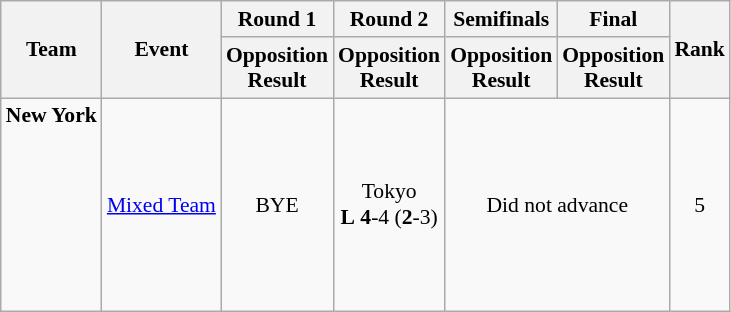<table class="wikitable" border="1" style="font-size:90%">
<tr>
<th rowspan=2>Team</th>
<th rowspan=2>Event</th>
<th>Round 1</th>
<th>Round 2</th>
<th>Semifinals</th>
<th>Final</th>
<th rowspan=2>Rank</th>
</tr>
<tr>
<th>Opposition<br>Result</th>
<th>Opposition<br>Result</th>
<th>Opposition<br>Result</th>
<th>Opposition<br>Result</th>
</tr>
<tr>
<td><strong>New York</strong><br><br><br><br><br><br><br><br></td>
<td><a href='#'>Mixed Team</a></td>
<td align=center>BYE</td>
<td align=center>Tokyo <br> <strong>L</strong> <strong>4</strong>-4 (<strong>2</strong>-3)</td>
<td align=center colspan=2>Did not advance</td>
<td align=center>5</td>
</tr>
</table>
